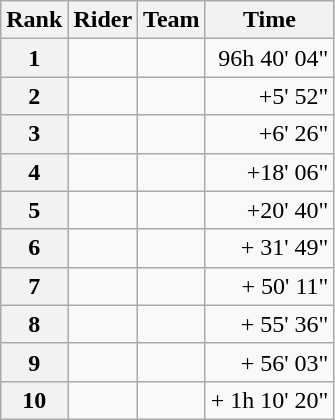<table class="wikitable">
<tr>
<th scope="col">Rank</th>
<th scope="col">Rider</th>
<th scope="col">Team</th>
<th scope="col">Time</th>
</tr>
<tr>
<th scope="row">1</th>
<td> </td>
<td></td>
<td style="text-align:right;">96h 40' 04"</td>
</tr>
<tr>
<th scope="row">2</th>
<td></td>
<td></td>
<td style="text-align:right;">+5' 52"</td>
</tr>
<tr>
<th scope="row">3</th>
<td></td>
<td></td>
<td style="text-align:right;">+6' 26"</td>
</tr>
<tr>
<th scope="row">4</th>
<td></td>
<td></td>
<td style="text-align:right;">+18' 06"</td>
</tr>
<tr>
<th scope="row">5</th>
<td></td>
<td></td>
<td style="text-align:right;">+20' 40"</td>
</tr>
<tr>
<th scope="row">6</th>
<td></td>
<td></td>
<td style="text-align:right;">+ 31' 49"</td>
</tr>
<tr>
<th scope="row">7</th>
<td></td>
<td></td>
<td style="text-align:right;">+ 50' 11"</td>
</tr>
<tr>
<th scope="row">8</th>
<td></td>
<td></td>
<td style="text-align:right;">+ 55' 36"</td>
</tr>
<tr>
<th scope="row">9</th>
<td></td>
<td></td>
<td style="text-align:right;">+ 56' 03"</td>
</tr>
<tr>
<th scope="row">10</th>
<td></td>
<td></td>
<td style="text-align:right;">+ 1h 10' 20"</td>
</tr>
</table>
